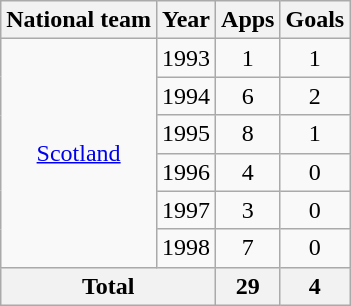<table class="wikitable" style="text-align:center">
<tr>
<th>National team</th>
<th>Year</th>
<th>Apps</th>
<th>Goals</th>
</tr>
<tr>
<td rowspan="6"><a href='#'>Scotland</a></td>
<td>1993</td>
<td>1</td>
<td>1</td>
</tr>
<tr>
<td>1994</td>
<td>6</td>
<td>2</td>
</tr>
<tr>
<td>1995</td>
<td>8</td>
<td>1</td>
</tr>
<tr>
<td>1996</td>
<td>4</td>
<td>0</td>
</tr>
<tr>
<td>1997</td>
<td>3</td>
<td>0</td>
</tr>
<tr>
<td>1998</td>
<td>7</td>
<td>0</td>
</tr>
<tr>
<th colspan="2">Total</th>
<th>29</th>
<th>4</th>
</tr>
</table>
